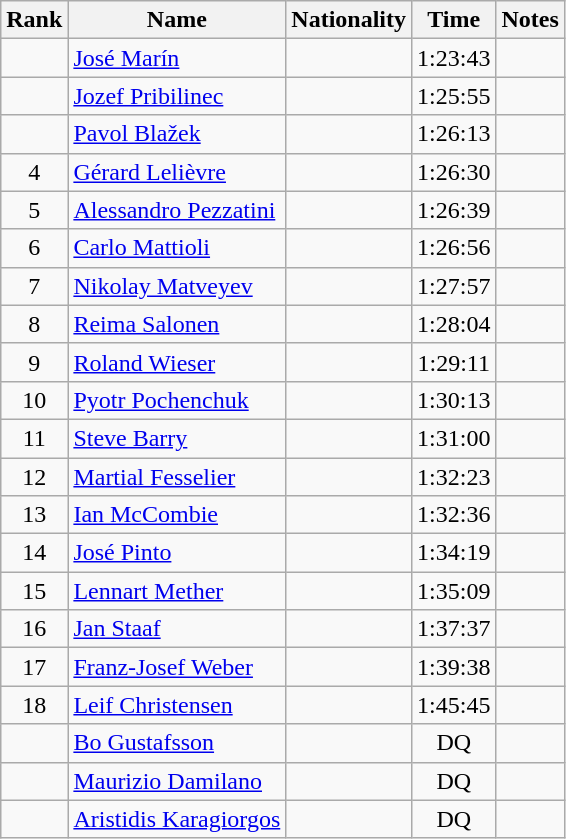<table class="wikitable sortable" style="text-align:center">
<tr>
<th>Rank</th>
<th>Name</th>
<th>Nationality</th>
<th>Time</th>
<th>Notes</th>
</tr>
<tr>
<td></td>
<td align=left><a href='#'>José Marín</a></td>
<td align=left></td>
<td>1:23:43</td>
<td></td>
</tr>
<tr>
<td></td>
<td align=left><a href='#'>Jozef Pribilinec</a></td>
<td align=left></td>
<td>1:25:55</td>
<td></td>
</tr>
<tr>
<td></td>
<td align=left><a href='#'>Pavol Blažek</a></td>
<td align=left></td>
<td>1:26:13</td>
<td></td>
</tr>
<tr>
<td>4</td>
<td align=left><a href='#'>Gérard Lelièvre</a></td>
<td align=left></td>
<td>1:26:30</td>
<td></td>
</tr>
<tr>
<td>5</td>
<td align=left><a href='#'>Alessandro Pezzatini</a></td>
<td align=left></td>
<td>1:26:39</td>
<td></td>
</tr>
<tr>
<td>6</td>
<td align=left><a href='#'>Carlo Mattioli</a></td>
<td align=left></td>
<td>1:26:56</td>
<td></td>
</tr>
<tr>
<td>7</td>
<td align=left><a href='#'>Nikolay Matveyev</a></td>
<td align=left></td>
<td>1:27:57</td>
<td></td>
</tr>
<tr>
<td>8</td>
<td align=left><a href='#'>Reima Salonen</a></td>
<td align=left></td>
<td>1:28:04</td>
<td></td>
</tr>
<tr>
<td>9</td>
<td align=left><a href='#'>Roland Wieser</a></td>
<td align=left></td>
<td>1:29:11</td>
<td></td>
</tr>
<tr>
<td>10</td>
<td align=left><a href='#'>Pyotr Pochenchuk</a></td>
<td align=left></td>
<td>1:30:13</td>
<td></td>
</tr>
<tr>
<td>11</td>
<td align=left><a href='#'>Steve Barry</a></td>
<td align=left></td>
<td>1:31:00</td>
<td></td>
</tr>
<tr>
<td>12</td>
<td align=left><a href='#'>Martial Fesselier</a></td>
<td align=left></td>
<td>1:32:23</td>
<td></td>
</tr>
<tr>
<td>13</td>
<td align=left><a href='#'>Ian McCombie</a></td>
<td align=left></td>
<td>1:32:36</td>
<td></td>
</tr>
<tr>
<td>14</td>
<td align=left><a href='#'>José Pinto</a></td>
<td align=left></td>
<td>1:34:19</td>
<td></td>
</tr>
<tr>
<td>15</td>
<td align=left><a href='#'>Lennart Mether</a></td>
<td align=left></td>
<td>1:35:09</td>
<td></td>
</tr>
<tr>
<td>16</td>
<td align=left><a href='#'>Jan Staaf</a></td>
<td align=left></td>
<td>1:37:37</td>
<td></td>
</tr>
<tr>
<td>17</td>
<td align=left><a href='#'>Franz-Josef Weber</a></td>
<td align=left></td>
<td>1:39:38</td>
<td></td>
</tr>
<tr>
<td>18</td>
<td align=left><a href='#'>Leif Christensen</a></td>
<td align=left></td>
<td>1:45:45</td>
<td></td>
</tr>
<tr>
<td></td>
<td align=left><a href='#'>Bo Gustafsson</a></td>
<td align=left></td>
<td>DQ</td>
<td></td>
</tr>
<tr>
<td></td>
<td align=left><a href='#'>Maurizio Damilano</a></td>
<td align=left></td>
<td>DQ</td>
<td></td>
</tr>
<tr>
<td></td>
<td align=left><a href='#'>Aristidis Karagiorgos</a></td>
<td align=left></td>
<td>DQ</td>
<td></td>
</tr>
</table>
